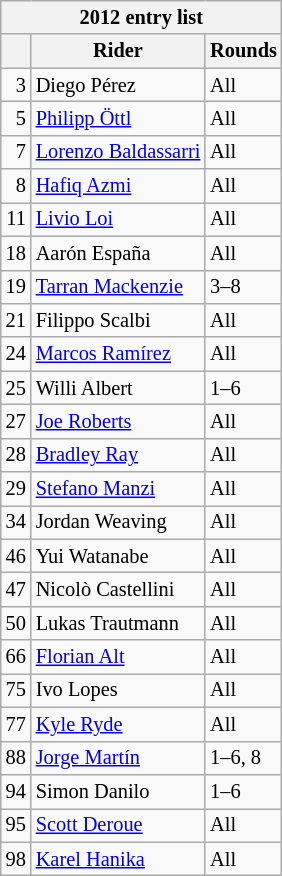<table class="wikitable" style="font-size: 85%">
<tr>
<th colspan=3>2012 entry list</th>
</tr>
<tr>
<th></th>
<th>Rider</th>
<th>Rounds</th>
</tr>
<tr>
<td align=right>3</td>
<td> Diego Pérez</td>
<td>All</td>
</tr>
<tr>
<td align=right>5</td>
<td> <a href='#'>Philipp Öttl</a></td>
<td>All</td>
</tr>
<tr>
<td align=right>7</td>
<td> <a href='#'>Lorenzo Baldassarri</a></td>
<td>All</td>
</tr>
<tr>
<td align=right>8</td>
<td> <a href='#'>Hafiq Azmi</a></td>
<td>All</td>
</tr>
<tr>
<td align=right>11</td>
<td> <a href='#'>Livio Loi</a></td>
<td>All</td>
</tr>
<tr>
<td align=right>18</td>
<td> Aarón España</td>
<td>All</td>
</tr>
<tr>
<td align=right>19</td>
<td> <a href='#'>Tarran Mackenzie</a></td>
<td>3–8</td>
</tr>
<tr>
<td align=right>21</td>
<td> Filippo Scalbi</td>
<td>All</td>
</tr>
<tr>
<td align=right>24</td>
<td> <a href='#'>Marcos Ramírez</a></td>
<td>All</td>
</tr>
<tr>
<td align=right>25</td>
<td> Willi Albert</td>
<td>1–6</td>
</tr>
<tr>
<td align=right>27</td>
<td> <a href='#'>Joe Roberts</a></td>
<td>All</td>
</tr>
<tr>
<td align=right>28</td>
<td> <a href='#'>Bradley Ray</a></td>
<td>All</td>
</tr>
<tr>
<td align=right>29</td>
<td> <a href='#'>Stefano Manzi</a></td>
<td>All</td>
</tr>
<tr>
<td align=right>34</td>
<td> Jordan Weaving</td>
<td>All</td>
</tr>
<tr>
<td align=right>46</td>
<td> Yui Watanabe</td>
<td>All</td>
</tr>
<tr>
<td align=right>47</td>
<td> Nicolò Castellini</td>
<td>All</td>
</tr>
<tr>
<td align=right>50</td>
<td> Lukas Trautmann</td>
<td>All</td>
</tr>
<tr>
<td align=right>66</td>
<td> <a href='#'>Florian Alt</a></td>
<td>All</td>
</tr>
<tr>
<td align=right>75</td>
<td> Ivo Lopes</td>
<td>All</td>
</tr>
<tr>
<td align=right>77</td>
<td> <a href='#'>Kyle Ryde</a></td>
<td>All</td>
</tr>
<tr>
<td align=right>88</td>
<td> <a href='#'>Jorge Martín</a></td>
<td>1–6, 8</td>
</tr>
<tr>
<td align=right>94</td>
<td> Simon Danilo</td>
<td>1–6</td>
</tr>
<tr>
<td align=right>95</td>
<td> <a href='#'>Scott Deroue</a></td>
<td>All</td>
</tr>
<tr>
<td align=right>98</td>
<td> <a href='#'>Karel Hanika</a></td>
<td>All</td>
</tr>
</table>
